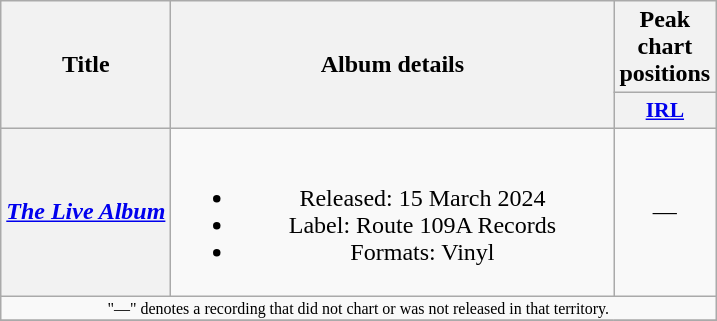<table class="wikitable plainrowheaders" style="text-align:center;">
<tr>
<th scope="col" rowspan="2">Title</th>
<th scope="col" rowspan="2" style="width:18em;">Album details</th>
<th scope="col" colspan="1">Peak chart positions</th>
</tr>
<tr>
<th scope="col" style="width:2.5em;font-size:90%;"><a href='#'>IRL</a></th>
</tr>
<tr>
<th scope="row"><em><a href='#'>The Live Album</a></em></th>
<td><br><ul><li>Released: 15 March 2024</li><li>Label: Route 109A Records</li><li>Formats: Vinyl</li></ul></td>
<td>—</td>
</tr>
<tr>
<td align="center" colspan="12" style="font-size: 8pt">"—" denotes a recording that did not chart or was not released in that territory.</td>
</tr>
<tr>
</tr>
</table>
